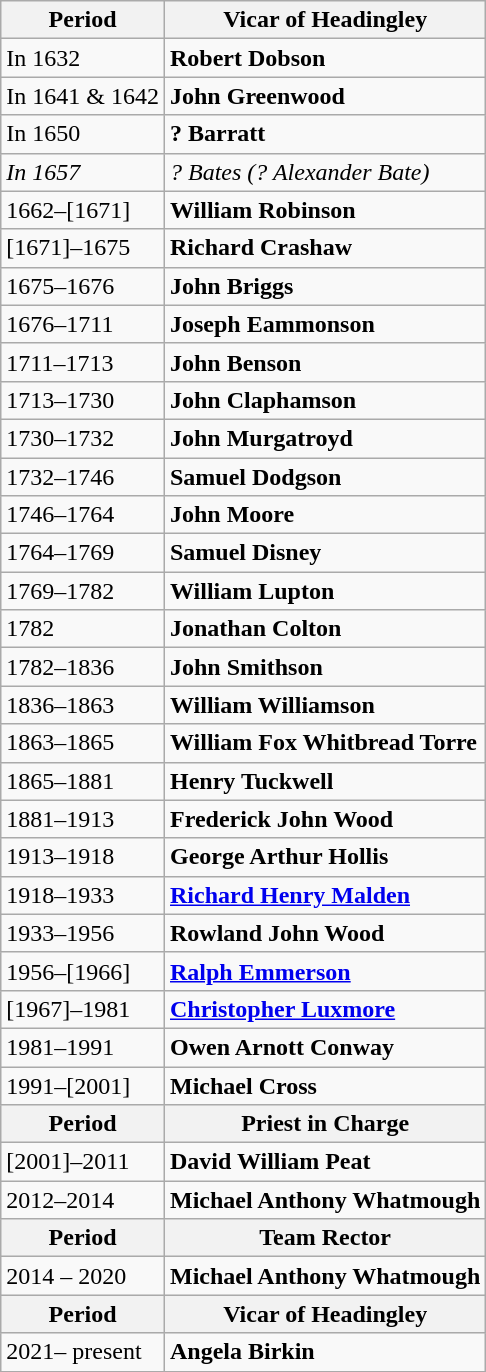<table class="wikitable">
<tr>
<th>Period</th>
<th>Vicar of Headingley</th>
</tr>
<tr>
<td>In 1632</td>
<td><strong>Robert Dobson</strong></td>
</tr>
<tr>
<td>In 1641 & 1642</td>
<td><strong>John Greenwood</strong></td>
</tr>
<tr>
<td>In 1650</td>
<td><strong>? Barratt</strong></td>
</tr>
<tr>
<td><em>In 1657</em></td>
<td><em>? Bates (? Alexander Bate)</em></td>
</tr>
<tr>
<td>1662–[1671]</td>
<td><strong>William Robinson</strong></td>
</tr>
<tr>
<td>[1671]–1675</td>
<td><strong>Richard Crashaw</strong></td>
</tr>
<tr>
<td>1675–1676</td>
<td><strong>John Briggs</strong></td>
</tr>
<tr>
<td>1676–1711</td>
<td><strong>Joseph Eammonson</strong></td>
</tr>
<tr>
<td>1711–1713</td>
<td><strong>John Benson</strong></td>
</tr>
<tr>
<td>1713–1730</td>
<td><strong>John Claphamson</strong></td>
</tr>
<tr>
<td>1730–1732</td>
<td><strong>John Murgatroyd</strong></td>
</tr>
<tr>
<td>1732–1746</td>
<td><strong>Samuel Dodgson</strong></td>
</tr>
<tr>
<td>1746–1764</td>
<td><strong>John Moore</strong></td>
</tr>
<tr>
<td>1764–1769</td>
<td><strong>Samuel Disney</strong></td>
</tr>
<tr>
<td>1769–1782</td>
<td><strong>William Lupton</strong></td>
</tr>
<tr>
<td>1782</td>
<td><strong>Jonathan Colton</strong></td>
</tr>
<tr>
<td>1782–1836</td>
<td><strong>John Smithson</strong></td>
</tr>
<tr>
<td>1836–1863</td>
<td><strong>William Williamson</strong></td>
</tr>
<tr>
<td>1863–1865</td>
<td><strong>William Fox Whitbread Torre</strong></td>
</tr>
<tr>
<td>1865–1881</td>
<td><strong>Henry Tuckwell</strong></td>
</tr>
<tr>
<td>1881–1913</td>
<td><strong>Frederick John Wood</strong></td>
</tr>
<tr>
<td>1913–1918</td>
<td><strong>George Arthur Hollis</strong></td>
</tr>
<tr>
<td>1918–1933</td>
<td><strong><a href='#'>Richard Henry Malden</a></strong></td>
</tr>
<tr>
<td>1933–1956</td>
<td><strong>Rowland John Wood</strong></td>
</tr>
<tr>
<td>1956–[1966]</td>
<td><strong><a href='#'>Ralph Emmerson</a></strong></td>
</tr>
<tr>
<td>[1967]–1981</td>
<td><strong><a href='#'>Christopher Luxmore</a></strong></td>
</tr>
<tr>
<td>1981–1991</td>
<td><strong>Owen Arnott Conway</strong></td>
</tr>
<tr>
<td>1991–[2001]</td>
<td><strong>Michael Cross</strong></td>
</tr>
<tr>
<th>Period</th>
<th>Priest in Charge</th>
</tr>
<tr>
<td>[2001]–2011</td>
<td><strong>David William Peat</strong></td>
</tr>
<tr>
<td>2012–2014</td>
<td><strong>Michael Anthony Whatmough</strong></td>
</tr>
<tr>
<th>Period</th>
<th>Team Rector</th>
</tr>
<tr>
<td>2014 – 2020</td>
<td><strong>Michael Anthony Whatmough</strong></td>
</tr>
<tr>
<th>Period</th>
<th>Vicar of Headingley</th>
</tr>
<tr>
<td>2021– present</td>
<td><strong>Angela Birkin</strong></td>
</tr>
</table>
